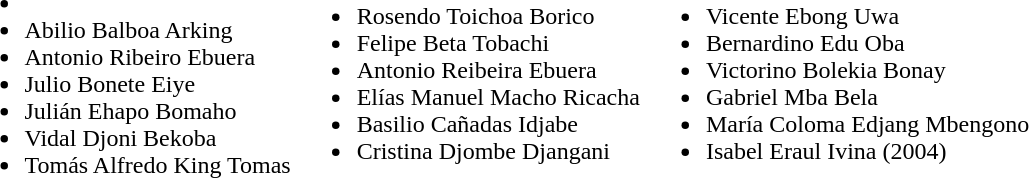<table>
<tr>
<td><br><ul><li></li><li>Abilio Balboa Arking</li><li>Antonio Ribeiro Ebuera</li><li>Julio Bonete Eiye</li><li>Julián Ehapo Bomaho</li><li>Vidal Djoni Bekoba</li><li>Tomás Alfredo King Tomas</li></ul></td>
<td><br><ul><li>Rosendo Toichoa Borico</li><li>Felipe Beta Tobachi</li><li>Antonio Reibeira Ebuera</li><li>Elías Manuel Macho Ricacha</li><li>Basilio Cañadas Idjabe</li><li>Cristina Djombe Djangani</li></ul></td>
<td><br><ul><li>Vicente Ebong Uwa</li><li>Bernardino Edu Oba</li><li>Victorino Bolekia Bonay</li><li>Gabriel Mba Bela</li><li>María Coloma Edjang Mbengono</li><li>Isabel Eraul Ivina (2004)</li></ul></td>
</tr>
</table>
